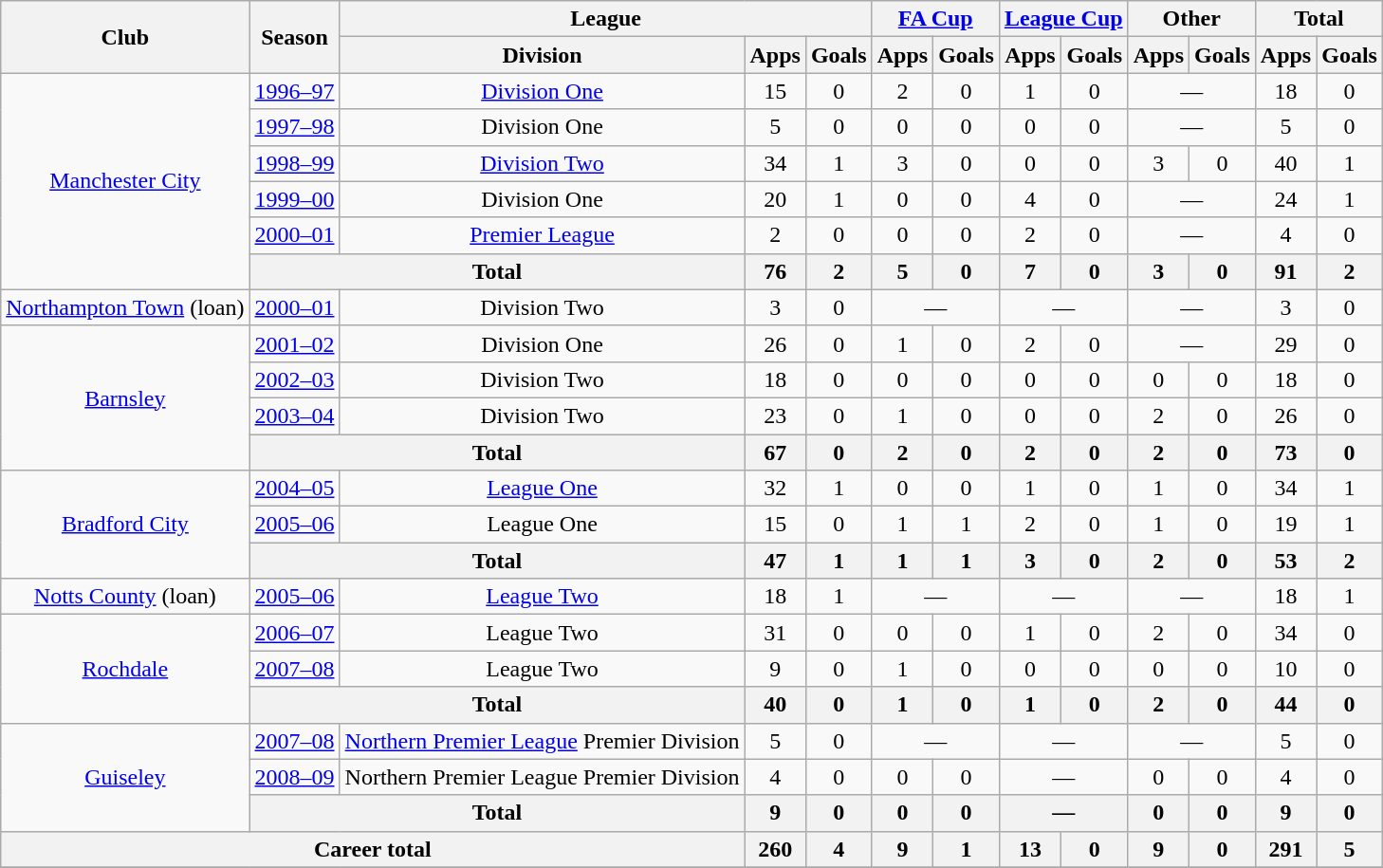<table class=wikitable style="text-align:center">
<tr>
<th rowspan="2">Club</th>
<th rowspan="2">Season</th>
<th colspan="3">League</th>
<th colspan="2"><a href='#'>FA Cup</a></th>
<th colspan="2"><a href='#'>League Cup</a></th>
<th colspan="2">Other</th>
<th colspan="2">Total</th>
</tr>
<tr>
<th>Division</th>
<th>Apps</th>
<th>Goals</th>
<th>Apps</th>
<th>Goals</th>
<th>Apps</th>
<th>Goals</th>
<th>Apps</th>
<th>Goals</th>
<th>Apps</th>
<th>Goals</th>
</tr>
<tr>
<td rowspan="6"><a href='#'>Manchester City</a></td>
<td><a href='#'>1996–97</a></td>
<td><a href='#'>Division One</a></td>
<td>15</td>
<td>0</td>
<td>2</td>
<td>0</td>
<td>1</td>
<td>0</td>
<td colspan="2">—</td>
<td>18</td>
<td>0</td>
</tr>
<tr>
<td><a href='#'>1997–98</a></td>
<td>Division One</td>
<td>5</td>
<td>0</td>
<td>0</td>
<td>0</td>
<td>0</td>
<td>0</td>
<td colspan="2">—</td>
<td>5</td>
<td>0</td>
</tr>
<tr>
<td><a href='#'>1998–99</a></td>
<td><a href='#'>Division Two</a></td>
<td>34</td>
<td>1</td>
<td>3</td>
<td>0</td>
<td>0</td>
<td>0</td>
<td>3</td>
<td>0</td>
<td>40</td>
<td>1</td>
</tr>
<tr>
<td><a href='#'>1999–00</a></td>
<td>Division One</td>
<td>20</td>
<td>1</td>
<td>0</td>
<td>0</td>
<td>4</td>
<td>0</td>
<td colspan="2">—</td>
<td>24</td>
<td>1</td>
</tr>
<tr>
<td><a href='#'>2000–01</a></td>
<td><a href='#'>Premier League</a></td>
<td>2</td>
<td>0</td>
<td>0</td>
<td>0</td>
<td>2</td>
<td>0</td>
<td colspan="2">—</td>
<td>4</td>
<td>0</td>
</tr>
<tr>
<th colspan="2">Total</th>
<th>76</th>
<th>2</th>
<th>5</th>
<th>0</th>
<th>7</th>
<th>0</th>
<th>3</th>
<th>0</th>
<th>91</th>
<th>2</th>
</tr>
<tr>
<td><a href='#'>Northampton Town</a> (loan)</td>
<td><a href='#'>2000–01</a></td>
<td>Division Two</td>
<td>3</td>
<td>0</td>
<td colspan="2">—</td>
<td colspan="2">—</td>
<td colspan="2">—</td>
<td>3</td>
<td>0</td>
</tr>
<tr>
<td rowspan="4"><a href='#'>Barnsley</a></td>
<td><a href='#'>2001–02</a></td>
<td>Division One</td>
<td>26</td>
<td>0</td>
<td>1</td>
<td>0</td>
<td>2</td>
<td>0</td>
<td colspan="2">—</td>
<td>29</td>
<td>0</td>
</tr>
<tr>
<td><a href='#'>2002–03</a></td>
<td>Division Two</td>
<td>18</td>
<td>0</td>
<td>0</td>
<td>0</td>
<td>0</td>
<td>0</td>
<td>0</td>
<td>0</td>
<td>18</td>
<td>0</td>
</tr>
<tr>
<td><a href='#'>2003–04</a></td>
<td>Division Two</td>
<td>23</td>
<td>0</td>
<td>1</td>
<td>0</td>
<td>0</td>
<td>0</td>
<td>2</td>
<td>0</td>
<td>26</td>
<td>0</td>
</tr>
<tr>
<th colspan="2">Total</th>
<th>67</th>
<th>0</th>
<th>2</th>
<th>0</th>
<th>2</th>
<th>0</th>
<th>2</th>
<th>0</th>
<th>73</th>
<th>0</th>
</tr>
<tr>
<td rowspan="3"><a href='#'>Bradford City</a></td>
<td><a href='#'>2004–05</a></td>
<td><a href='#'>League One</a></td>
<td>32</td>
<td>1</td>
<td>0</td>
<td>0</td>
<td>1</td>
<td>0</td>
<td>1</td>
<td>0</td>
<td>34</td>
<td>1</td>
</tr>
<tr>
<td><a href='#'>2005–06</a></td>
<td>League One</td>
<td>15</td>
<td>0</td>
<td>1</td>
<td>1</td>
<td>2</td>
<td>0</td>
<td>1</td>
<td>0</td>
<td>19</td>
<td>1</td>
</tr>
<tr>
<th colspan="2">Total</th>
<th>47</th>
<th>1</th>
<th>1</th>
<th>1</th>
<th>3</th>
<th>0</th>
<th>2</th>
<th>0</th>
<th>53</th>
<th>2</th>
</tr>
<tr>
<td><a href='#'>Notts County</a> (loan)</td>
<td><a href='#'>2005–06</a></td>
<td><a href='#'>League Two</a></td>
<td>18</td>
<td>1</td>
<td colspan="2">—</td>
<td colspan="2">—</td>
<td colspan="2">—</td>
<td>18</td>
<td>1</td>
</tr>
<tr>
<td rowspan="3"><a href='#'>Rochdale</a></td>
<td><a href='#'>2006–07</a></td>
<td>League Two</td>
<td>31</td>
<td>0</td>
<td>0</td>
<td>0</td>
<td>1</td>
<td>0</td>
<td>2</td>
<td>0</td>
<td>34</td>
<td>0</td>
</tr>
<tr>
<td><a href='#'>2007–08</a></td>
<td>League Two</td>
<td>9</td>
<td>0</td>
<td>1</td>
<td>0</td>
<td>0</td>
<td>0</td>
<td>0</td>
<td>0</td>
<td>10</td>
<td>0</td>
</tr>
<tr>
<th colspan="2">Total</th>
<th>40</th>
<th>0</th>
<th>1</th>
<th>0</th>
<th>1</th>
<th>0</th>
<th>2</th>
<th>0</th>
<th>44</th>
<th>0</th>
</tr>
<tr>
<td rowspan="3"><a href='#'>Guiseley</a></td>
<td><a href='#'>2007–08</a></td>
<td><a href='#'>Northern Premier League</a> Premier Division</td>
<td>5</td>
<td>0</td>
<td colspan="2">—</td>
<td colspan="2">—</td>
<td colspan="2">—</td>
<td>5</td>
<td>0</td>
</tr>
<tr>
<td><a href='#'>2008–09</a></td>
<td>Northern Premier League Premier Division</td>
<td>4</td>
<td>0</td>
<td>0</td>
<td>0</td>
<td colspan="2">—</td>
<td>0</td>
<td>0</td>
<td>4</td>
<td>0</td>
</tr>
<tr>
<th colspan="2">Total</th>
<th>9</th>
<th>0</th>
<th>0</th>
<th>0</th>
<th colspan="2">—</th>
<th>0</th>
<th>0</th>
<th>9</th>
<th>0</th>
</tr>
<tr>
<th colspan="3">Career total</th>
<th>260</th>
<th>4</th>
<th>9</th>
<th>1</th>
<th>13</th>
<th>0</th>
<th>9</th>
<th>0</th>
<th>291</th>
<th>5</th>
</tr>
<tr>
</tr>
</table>
